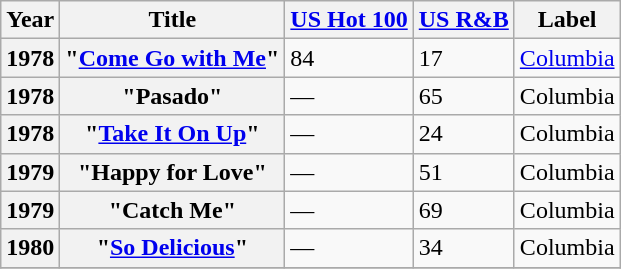<table class="wikitable plainrowheaders sortable">
<tr>
<th scope="col">Year</th>
<th scope="col">Title</th>
<th scope="col"><a href='#'>US Hot 100</a></th>
<th scope="col"><a href='#'>US R&B</a></th>
<th scope="col">Label</th>
</tr>
<tr>
<th scope="row">1978</th>
<th scope="row">"<a href='#'>Come Go with Me</a>"</th>
<td>84</td>
<td>17</td>
<td><a href='#'>Columbia</a></td>
</tr>
<tr>
<th scope="row">1978</th>
<th scope="row">"Pasado"</th>
<td>—</td>
<td>65</td>
<td>Columbia</td>
</tr>
<tr>
<th scope="row">1978</th>
<th scope="row">"<a href='#'>Take It On Up</a>"</th>
<td>—</td>
<td>24</td>
<td>Columbia</td>
</tr>
<tr>
<th scope="row">1979</th>
<th scope="row">"Happy for Love"</th>
<td>—</td>
<td>51</td>
<td>Columbia</td>
</tr>
<tr>
<th scope="row">1979</th>
<th scope="row">"Catch Me"</th>
<td>—</td>
<td>69</td>
<td>Columbia</td>
</tr>
<tr>
<th scope="row">1980</th>
<th scope="row">"<a href='#'>So Delicious</a>"</th>
<td>—</td>
<td>34</td>
<td>Columbia</td>
</tr>
<tr>
</tr>
</table>
